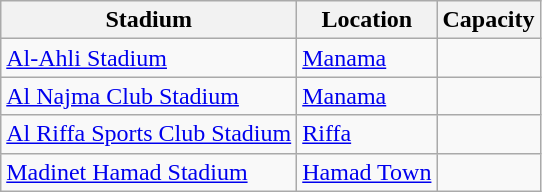<table class="wikitable sortable">
<tr>
<th>Stadium</th>
<th>Location</th>
<th>Capacity</th>
</tr>
<tr>
<td><a href='#'>Al-Ahli Stadium</a></td>
<td><a href='#'>Manama</a></td>
<td style="text-align:center"></td>
</tr>
<tr>
<td><a href='#'>Al Najma Club Stadium</a></td>
<td><a href='#'>Manama</a></td>
<td style="text-align:center"></td>
</tr>
<tr>
<td><a href='#'>Al Riffa Sports Club Stadium</a></td>
<td><a href='#'>Riffa</a></td>
<td style="text-align:center"></td>
</tr>
<tr>
<td><a href='#'>Madinet Hamad Stadium</a></td>
<td><a href='#'>Hamad Town</a></td>
<td style="text-align:center"></td>
</tr>
</table>
